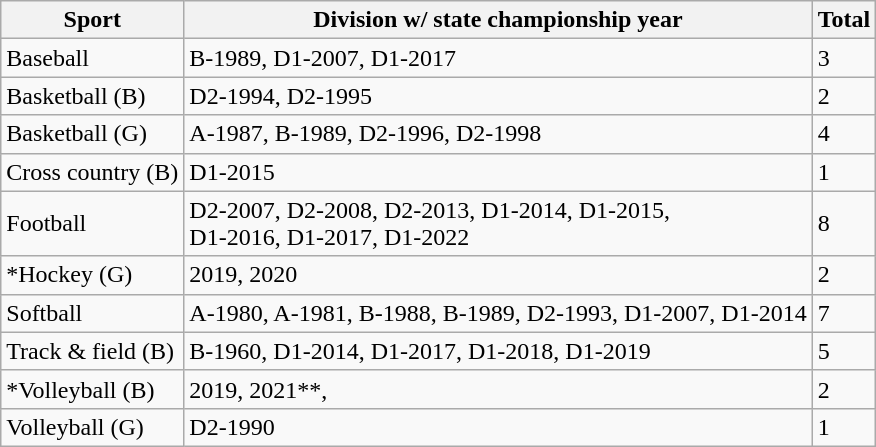<table class="wikitable sortable">
<tr>
<th>Sport</th>
<th>Division w/ state championship year</th>
<th>Total</th>
</tr>
<tr>
<td>Baseball</td>
<td>B-1989, D1-2007, D1-2017</td>
<td>3</td>
</tr>
<tr>
<td>Basketball (B)</td>
<td>D2-1994, D2-1995</td>
<td>2</td>
</tr>
<tr>
<td>Basketball (G)</td>
<td>A-1987, B-1989, D2-1996, D2-1998</td>
<td>4</td>
</tr>
<tr>
<td>Cross country (B)</td>
<td>D1-2015</td>
<td>1</td>
</tr>
<tr>
<td>Football</td>
<td>D2-2007, D2-2008, D2-2013, D1-2014, D1-2015,<br>D1-2016, D1-2017, D1-2022</td>
<td>8</td>
</tr>
<tr>
<td>*Hockey (G)</td>
<td>2019, 2020</td>
<td>2</td>
</tr>
<tr>
<td>Softball</td>
<td>A-1980, A-1981, B-1988, B-1989, D2-1993, D1-2007, D1-2014</td>
<td>7</td>
</tr>
<tr>
<td>Track & field (B)</td>
<td>B-1960, D1-2014, D1-2017, D1-2018, D1-2019</td>
<td>5</td>
</tr>
<tr>
<td>*Volleyball (B)</td>
<td>2019, 2021**,</td>
<td>2</td>
</tr>
<tr>
<td>Volleyball (G)</td>
<td>D2-1990</td>
<td>1</td>
</tr>
</table>
